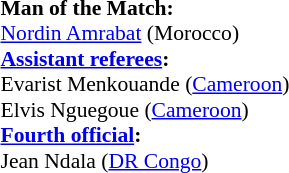<table width=50% style="font-size:90%">
<tr>
<td><br><strong>Man of the Match:</strong>
<br><a href='#'>Nordin Amrabat</a> (Morocco)<br><strong><a href='#'>Assistant referees</a>:</strong>
<br>Evarist Menkouande (<a href='#'>Cameroon</a>)
<br>Elvis Nguegoue (<a href='#'>Cameroon</a>)<br>
<strong><a href='#'>Fourth official</a>:</strong>
<br>Jean Ndala (<a href='#'>DR Congo</a>)</td>
</tr>
</table>
